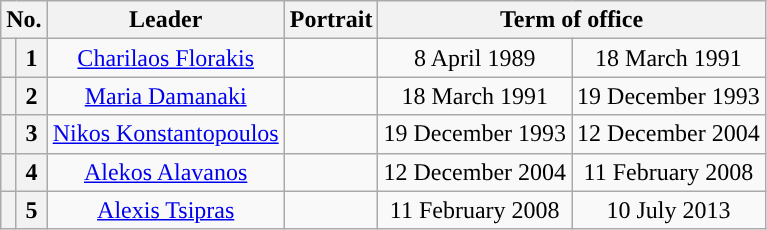<table class="wikitable"  style="text-align:center;">
<tr>
<th colspan=2>No.</th>
<th>Leader</th>
<th>Portrait</th>
<th colspan=2>Term of office</th>
</tr>
<tr>
<th style="background:"></th>
<th>1</th>
<td><a href='#'>Charilaos Florakis</a></td>
<td></td>
<td>8 April 1989</td>
<td>18 March 1991</td>
</tr>
<tr>
<th style="background:"></th>
<th>2</th>
<td><a href='#'>Maria Damanaki</a></td>
<td></td>
<td>18 March 1991</td>
<td>19 December 1993</td>
</tr>
<tr>
<th style="background:"></th>
<th>3</th>
<td><a href='#'>Nikos Konstantopoulos</a></td>
<td></td>
<td>19 December 1993</td>
<td>12 December 2004</td>
</tr>
<tr>
<th style="background:"></th>
<th>4</th>
<td><a href='#'>Alekos Alavanos</a></td>
<td></td>
<td>12 December 2004</td>
<td>11 February 2008</td>
</tr>
<tr>
<th style="background:"></th>
<th>5</th>
<td><a href='#'>Alexis Tsipras</a></td>
<td></td>
<td>11 February 2008</td>
<td>10 July 2013</td>
</tr>
</table>
